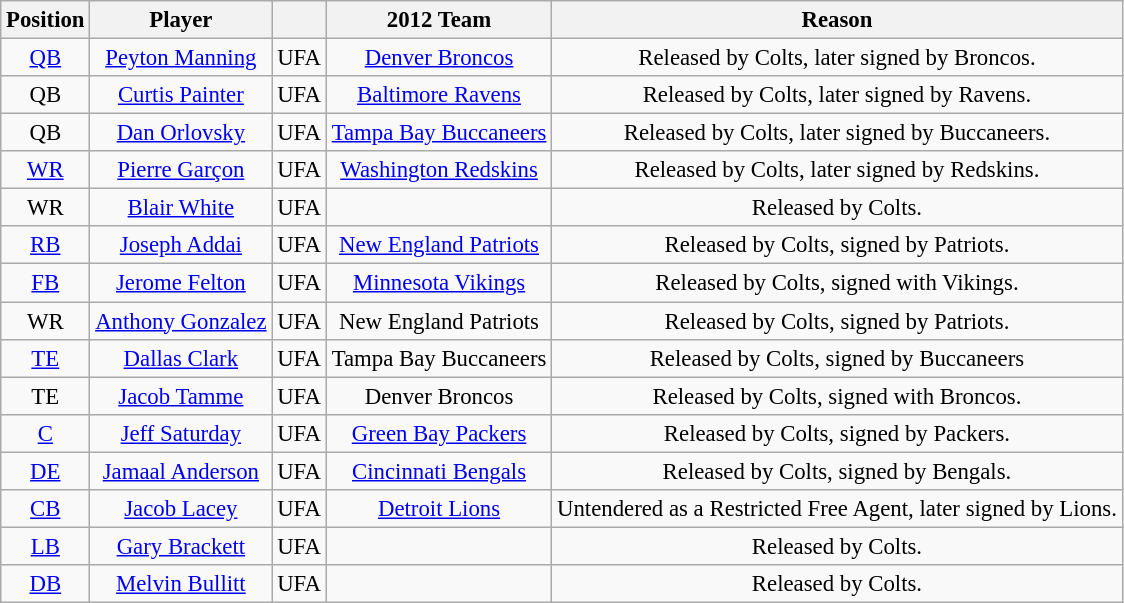<table class="wikitable" style="font-size: 95%; text-align: center;">
<tr>
<th>Position</th>
<th>Player</th>
<th></th>
<th>2012 Team</th>
<th>Reason</th>
</tr>
<tr>
<td><a href='#'>QB</a></td>
<td><a href='#'>Peyton Manning</a></td>
<td>UFA</td>
<td><a href='#'>Denver Broncos</a></td>
<td>Released by Colts, later signed by Broncos.</td>
</tr>
<tr>
<td>QB</td>
<td><a href='#'>Curtis Painter</a></td>
<td>UFA</td>
<td><a href='#'>Baltimore Ravens</a></td>
<td>Released by Colts, later signed by Ravens.</td>
</tr>
<tr>
<td>QB</td>
<td><a href='#'>Dan Orlovsky</a></td>
<td>UFA</td>
<td><a href='#'>Tampa Bay Buccaneers</a></td>
<td>Released by Colts, later signed by Buccaneers.</td>
</tr>
<tr>
<td><a href='#'>WR</a></td>
<td><a href='#'>Pierre Garçon</a></td>
<td>UFA</td>
<td><a href='#'>Washington Redskins</a></td>
<td>Released by Colts, later signed by Redskins.</td>
</tr>
<tr>
<td>WR</td>
<td><a href='#'>Blair White</a></td>
<td>UFA</td>
<td></td>
<td>Released by Colts.</td>
</tr>
<tr>
<td><a href='#'>RB</a></td>
<td><a href='#'>Joseph Addai</a></td>
<td>UFA</td>
<td><a href='#'>New England Patriots</a></td>
<td>Released by Colts, signed by Patriots.</td>
</tr>
<tr>
<td><a href='#'>FB</a></td>
<td><a href='#'>Jerome Felton</a></td>
<td>UFA</td>
<td><a href='#'>Minnesota Vikings</a></td>
<td>Released by Colts, signed with Vikings.</td>
</tr>
<tr>
<td>WR</td>
<td><a href='#'>Anthony Gonzalez</a></td>
<td>UFA</td>
<td>New England Patriots</td>
<td>Released by Colts, signed by Patriots.</td>
</tr>
<tr>
<td><a href='#'>TE</a></td>
<td><a href='#'>Dallas Clark</a></td>
<td>UFA</td>
<td>Tampa Bay Buccaneers</td>
<td>Released by Colts, signed by Buccaneers</td>
</tr>
<tr>
<td>TE</td>
<td><a href='#'>Jacob Tamme</a></td>
<td>UFA</td>
<td>Denver Broncos</td>
<td>Released by Colts, signed with Broncos.</td>
</tr>
<tr>
<td><a href='#'>C</a></td>
<td><a href='#'>Jeff Saturday</a></td>
<td>UFA</td>
<td><a href='#'>Green Bay Packers</a></td>
<td>Released by Colts, signed by Packers.</td>
</tr>
<tr>
<td><a href='#'>DE</a></td>
<td><a href='#'>Jamaal Anderson</a></td>
<td>UFA</td>
<td><a href='#'>Cincinnati Bengals</a></td>
<td>Released by Colts, signed by Bengals.</td>
</tr>
<tr>
<td><a href='#'>CB</a></td>
<td><a href='#'>Jacob Lacey</a></td>
<td>UFA</td>
<td><a href='#'>Detroit Lions</a></td>
<td>Untendered as a Restricted Free Agent, later signed by Lions.</td>
</tr>
<tr>
<td><a href='#'>LB</a></td>
<td><a href='#'>Gary Brackett</a></td>
<td>UFA</td>
<td></td>
<td>Released by Colts.</td>
</tr>
<tr>
<td><a href='#'>DB</a></td>
<td><a href='#'>Melvin Bullitt</a></td>
<td>UFA</td>
<td></td>
<td>Released by Colts.</td>
</tr>
</table>
